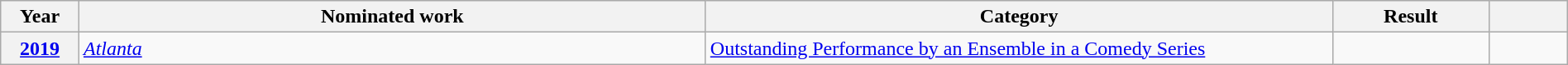<table class="wikitable plainrowheaders" style="width:100%;">
<tr>
<th scope="col" style="width:5%;">Year</th>
<th scope="col" style="width:40%;">Nominated work</th>
<th scope="col" style="width:40%;">Category</th>
<th scope="col" style="width:10%;">Result</th>
<th scope="col" style="width:5%;"></th>
</tr>
<tr>
<th scope="row" style="text-align:center;"><a href='#'>2019</a></th>
<td><em><a href='#'>Atlanta</a></em></td>
<td><a href='#'>Outstanding Performance by an Ensemble in a Comedy Series</a></td>
<td></td>
<td style="text-align:center;"></td>
</tr>
</table>
